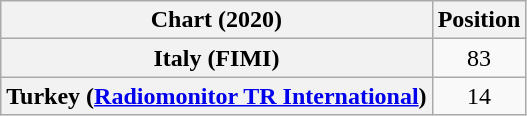<table class="wikitable plainrowheaders sortable" style="text-align:center">
<tr>
<th scope="col">Chart (2020)</th>
<th scope="col">Position</th>
</tr>
<tr>
<th scope="row">Italy (FIMI)</th>
<td>83</td>
</tr>
<tr>
<th scope="row">Turkey (<a href='#'>Radiomonitor TR International</a>)</th>
<td>14</td>
</tr>
</table>
